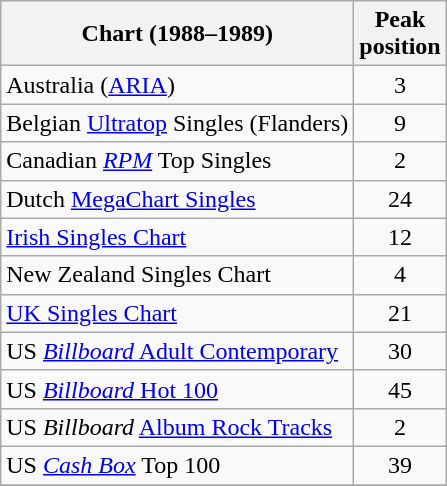<table class="wikitable sortable">
<tr>
<th>Chart (1988–1989)</th>
<th>Peak<br>position</th>
</tr>
<tr>
<td>Australia (<a href='#'>ARIA</a>)</td>
<td style="text-align:center;">3</td>
</tr>
<tr>
<td>Belgian <a href='#'>Ultratop</a> Singles (Flanders)</td>
<td style="text-align:center;">9</td>
</tr>
<tr>
<td>Canadian <em><a href='#'>RPM</a></em> Top Singles</td>
<td style="text-align:center;">2</td>
</tr>
<tr>
<td>Dutch <a href='#'>MegaChart Singles</a></td>
<td style="text-align:center;">24</td>
</tr>
<tr>
<td><a href='#'>Irish Singles Chart</a></td>
<td style="text-align:center;">12</td>
</tr>
<tr>
<td>New Zealand Singles Chart</td>
<td style="text-align:center;">4</td>
</tr>
<tr>
<td><a href='#'>UK Singles Chart</a></td>
<td style="text-align:center;">21</td>
</tr>
<tr>
<td>US <a href='#'><em>Billboard</em> Adult Contemporary</a></td>
<td style="text-align:center;">30</td>
</tr>
<tr>
<td>US <a href='#'><em>Billboard</em> Hot 100</a></td>
<td style="text-align:center;">45</td>
</tr>
<tr>
<td>US <em>Billboard</em> <a href='#'>Album Rock Tracks</a></td>
<td style="text-align:center;">2</td>
</tr>
<tr>
<td>US <em><a href='#'>Cash Box</a></em> Top 100</td>
<td style="text-align:center;">39</td>
</tr>
<tr>
</tr>
</table>
